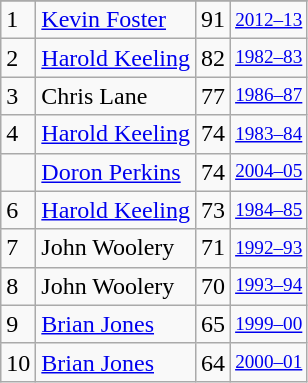<table class="wikitable">
<tr>
</tr>
<tr>
<td>1</td>
<td><a href='#'>Kevin Foster</a></td>
<td>91</td>
<td style="font-size:80%;"><a href='#'>2012–13</a></td>
</tr>
<tr>
<td>2</td>
<td><a href='#'>Harold Keeling</a></td>
<td>82</td>
<td style="font-size:80%;"><a href='#'>1982–83</a></td>
</tr>
<tr>
<td>3</td>
<td>Chris Lane</td>
<td>77</td>
<td style="font-size:80%;"><a href='#'>1986–87</a></td>
</tr>
<tr>
<td>4</td>
<td><a href='#'>Harold Keeling</a></td>
<td>74</td>
<td style="font-size:80%;"><a href='#'>1983–84</a></td>
</tr>
<tr>
<td></td>
<td><a href='#'>Doron Perkins</a></td>
<td>74</td>
<td style="font-size:80%;"><a href='#'>2004–05</a></td>
</tr>
<tr>
<td>6</td>
<td><a href='#'>Harold Keeling</a></td>
<td>73</td>
<td style="font-size:80%;"><a href='#'>1984–85</a></td>
</tr>
<tr>
<td>7</td>
<td>John Woolery</td>
<td>71</td>
<td style="font-size:80%;"><a href='#'>1992–93</a></td>
</tr>
<tr>
<td>8</td>
<td>John Woolery</td>
<td>70</td>
<td style="font-size:80%;"><a href='#'>1993–94</a></td>
</tr>
<tr>
<td>9</td>
<td><a href='#'>Brian Jones</a></td>
<td>65</td>
<td style="font-size:80%;"><a href='#'>1999–00</a></td>
</tr>
<tr>
<td>10</td>
<td><a href='#'>Brian Jones</a></td>
<td>64</td>
<td style="font-size:80%;"><a href='#'>2000–01</a></td>
</tr>
</table>
